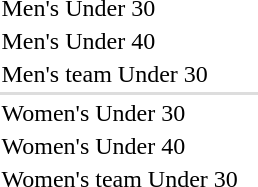<table>
<tr Adama Ndiaye>
<td rowspan=2>Men's Under 30</td>
<td rowspan=2></td>
<td rowspan=2></td>
<td></td>
</tr>
<tr>
<td></td>
</tr>
<tr>
<td rowspan=2>Men's Under 40</td>
<td rowspan=2></td>
<td rowspan=2></td>
<td></td>
</tr>
<tr>
<td></td>
</tr>
<tr>
<td>Men's team Under 30</td>
<td></td>
<td></td>
<td></td>
</tr>
<tr bgcolor=#DDDDDD>
<td colspan=7></td>
</tr>
<tr>
<td rowspan=2>Women's Under 30</td>
<td rowspan=2></td>
<td rowspan=2></td>
<td></td>
</tr>
<tr>
<td></td>
</tr>
<tr>
<td rowspan=2>Women's Under 40</td>
<td rowspan=2></td>
<td rowspan=2></td>
<td></td>
</tr>
<tr>
<td></td>
</tr>
<tr>
<td>Women's team Under 30</td>
<td></td>
<td></td>
<td></td>
</tr>
</table>
